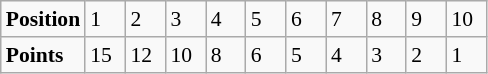<table class="wikitable" style="font-size: 90%;">
<tr>
<td><strong>Position</strong></td>
<td width=20>1</td>
<td width=20>2</td>
<td width=20>3</td>
<td width=20>4</td>
<td width=20>5</td>
<td width=20>6</td>
<td width=20>7</td>
<td width=20>8</td>
<td width=20>9</td>
<td width=20>10</td>
</tr>
<tr>
<td><strong>Points</strong></td>
<td>15</td>
<td>12</td>
<td>10</td>
<td>8</td>
<td>6</td>
<td>5</td>
<td>4</td>
<td>3</td>
<td>2</td>
<td>1</td>
</tr>
</table>
